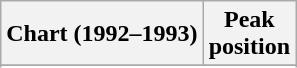<table class="wikitable sortable">
<tr>
<th align="left">Chart (1992–1993)</th>
<th align="center">Peak<br>position</th>
</tr>
<tr>
</tr>
<tr>
</tr>
<tr>
</tr>
</table>
